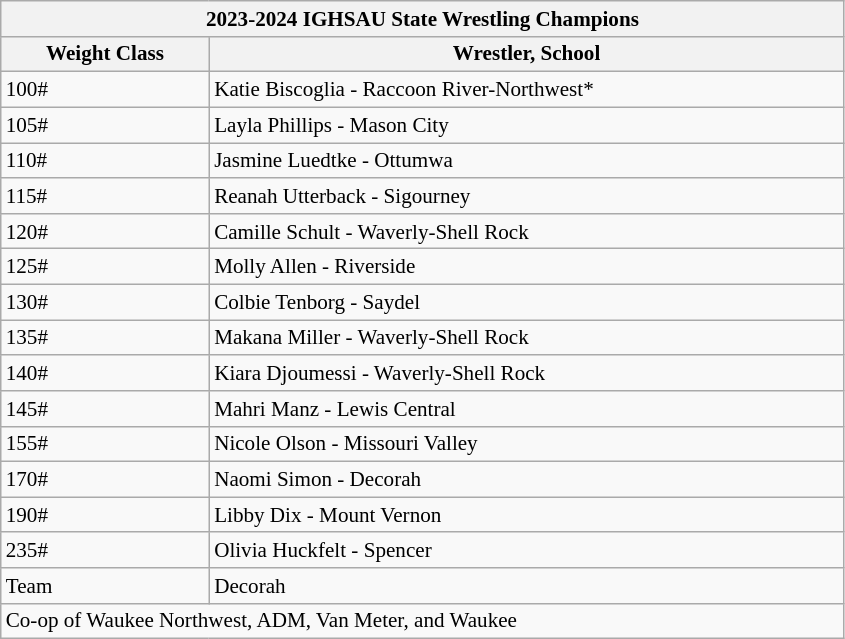<table class="wikitable collapsible collapsed" style="font-size:88%; min-width:40em">
<tr>
<th colspan=3>2023-2024 IGHSAU State Wrestling Champions</th>
</tr>
<tr>
<th>Weight Class</th>
<th>Wrestler, School</th>
</tr>
<tr>
<td>100#</td>
<td>Katie Biscoglia - Raccoon River-Northwest*</td>
</tr>
<tr>
<td>105#</td>
<td>Layla Phillips - Mason City</td>
</tr>
<tr>
<td>110#</td>
<td>Jasmine Luedtke - Ottumwa</td>
</tr>
<tr>
<td>115#</td>
<td>Reanah Utterback - Sigourney</td>
</tr>
<tr>
<td>120#</td>
<td>Camille Schult - Waverly-Shell Rock</td>
</tr>
<tr>
<td>125#</td>
<td>Molly Allen - Riverside</td>
</tr>
<tr>
<td>130#</td>
<td>Colbie Tenborg - Saydel</td>
</tr>
<tr>
<td>135#</td>
<td>Makana Miller - Waverly-Shell Rock</td>
</tr>
<tr>
<td>140#</td>
<td>Kiara Djoumessi - Waverly-Shell Rock</td>
</tr>
<tr>
<td>145#</td>
<td>Mahri Manz - Lewis Central</td>
</tr>
<tr>
<td>155#</td>
<td>Nicole Olson - Missouri Valley</td>
</tr>
<tr>
<td>170#</td>
<td>Naomi Simon - Decorah</td>
</tr>
<tr>
<td>190#</td>
<td>Libby Dix - Mount Vernon</td>
</tr>
<tr>
<td>235#</td>
<td>Olivia Huckfelt - Spencer</td>
</tr>
<tr>
<td>Team</td>
<td>Decorah</td>
</tr>
<tr>
<td colspan="3" style="text-align:left;">Co-op of Waukee Northwest, ADM, Van Meter, and Waukee</td>
</tr>
</table>
